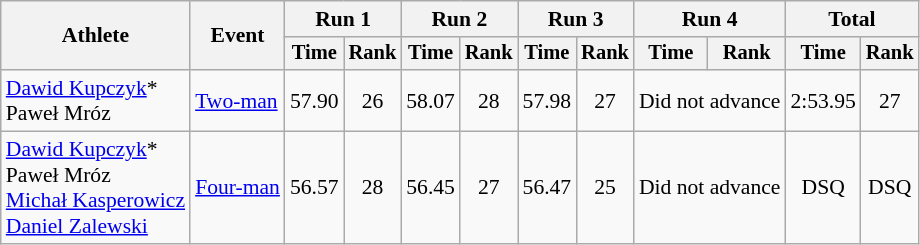<table class="wikitable" style="font-size:90%">
<tr>
<th rowspan="2">Athlete</th>
<th rowspan="2">Event</th>
<th colspan="2">Run 1</th>
<th colspan="2">Run 2</th>
<th colspan="2">Run 3</th>
<th colspan="2">Run 4</th>
<th colspan="2">Total</th>
</tr>
<tr style="font-size:95%">
<th>Time</th>
<th>Rank</th>
<th>Time</th>
<th>Rank</th>
<th>Time</th>
<th>Rank</th>
<th>Time</th>
<th>Rank</th>
<th>Time</th>
<th>Rank</th>
</tr>
<tr align=center>
<td align=left><a href='#'>Dawid Kupczyk</a>*<br>Paweł Mróz</td>
<td align=left><a href='#'>Two-man</a></td>
<td>57.90</td>
<td>26</td>
<td>58.07</td>
<td>28</td>
<td>57.98</td>
<td>27</td>
<td colspan=2>Did not advance</td>
<td>2:53.95</td>
<td>27</td>
</tr>
<tr align=center>
<td align=left><a href='#'>Dawid Kupczyk</a>*<br>Paweł Mróz<br><a href='#'>Michał Kasperowicz</a><br><a href='#'>Daniel Zalewski</a></td>
<td align=left><a href='#'>Four-man</a></td>
<td>56.57</td>
<td>28</td>
<td>56.45</td>
<td>27</td>
<td>56.47</td>
<td>25</td>
<td colspan=2>Did not advance</td>
<td>DSQ</td>
<td>DSQ</td>
</tr>
</table>
